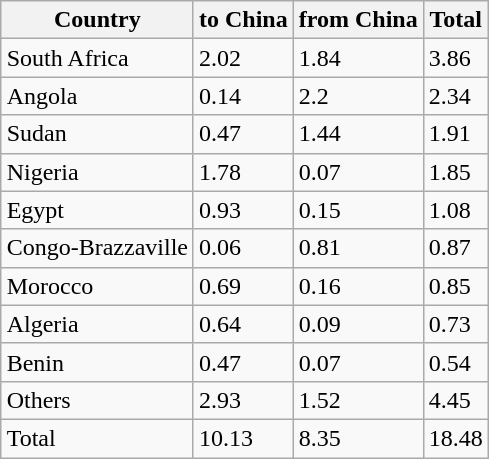<table class="wikitable" align="right">
<tr>
<th>Country</th>
<th>to China</th>
<th>from China</th>
<th>Total</th>
</tr>
<tr>
<td>South Africa</td>
<td>2.02</td>
<td>1.84</td>
<td>3.86</td>
</tr>
<tr>
<td>Angola</td>
<td>0.14</td>
<td>2.2</td>
<td>2.34</td>
</tr>
<tr>
<td>Sudan</td>
<td>0.47</td>
<td>1.44</td>
<td>1.91</td>
</tr>
<tr>
<td>Nigeria</td>
<td>1.78</td>
<td>0.07</td>
<td>1.85</td>
</tr>
<tr>
<td>Egypt</td>
<td>0.93</td>
<td>0.15</td>
<td>1.08</td>
</tr>
<tr>
<td>Congo-Brazzaville</td>
<td>0.06</td>
<td>0.81</td>
<td>0.87</td>
</tr>
<tr>
<td>Morocco</td>
<td>0.69</td>
<td>0.16</td>
<td>0.85</td>
</tr>
<tr>
<td>Algeria</td>
<td>0.64</td>
<td>0.09</td>
<td>0.73</td>
</tr>
<tr>
<td>Benin</td>
<td>0.47</td>
<td>0.07</td>
<td>0.54</td>
</tr>
<tr>
<td>Others</td>
<td>2.93</td>
<td>1.52</td>
<td>4.45</td>
</tr>
<tr>
<td>Total</td>
<td>10.13</td>
<td>8.35</td>
<td>18.48</td>
</tr>
</table>
